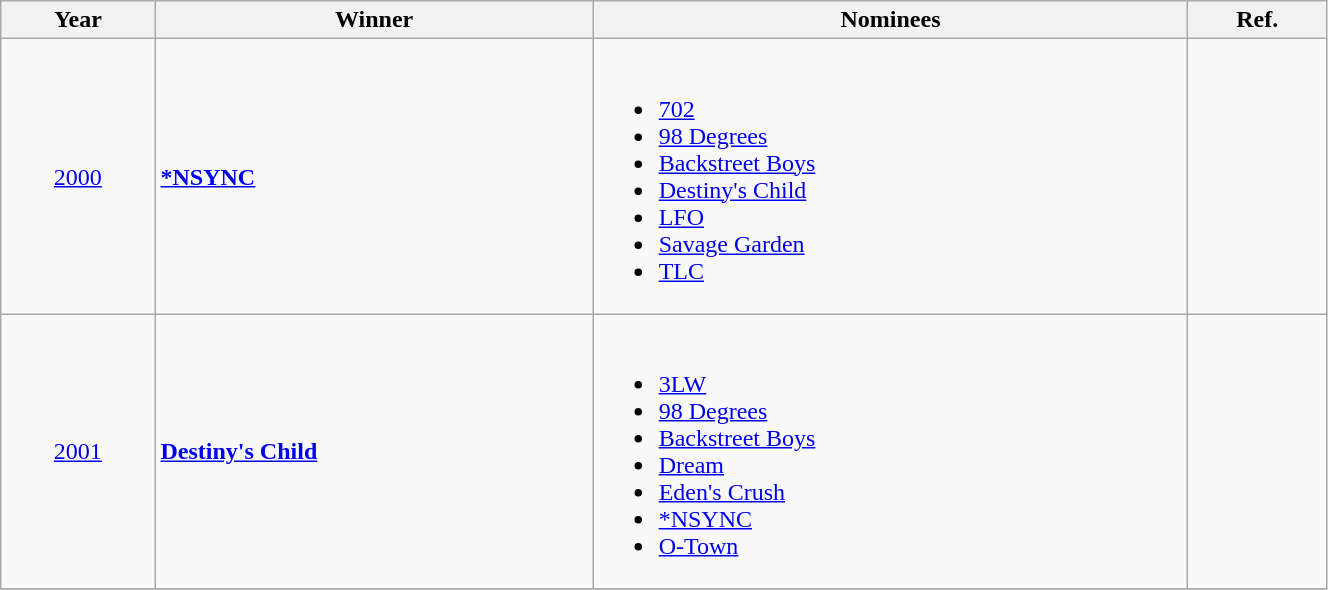<table class="wikitable" width=70%>
<tr>
<th>Year</th>
<th>Winner</th>
<th>Nominees</th>
<th>Ref.</th>
</tr>
<tr>
<td align="center"><a href='#'>2000</a></td>
<td><strong><a href='#'>*NSYNC</a></strong></td>
<td><br><ul><li><a href='#'>702</a></li><li><a href='#'>98 Degrees</a></li><li><a href='#'>Backstreet Boys</a></li><li><a href='#'>Destiny's Child</a></li><li><a href='#'>LFO</a></li><li><a href='#'>Savage Garden</a></li><li><a href='#'>TLC</a></li></ul></td>
<td align="center"></td>
</tr>
<tr>
<td align="center"><a href='#'>2001</a></td>
<td><strong><a href='#'>Destiny's Child</a></strong></td>
<td><br><ul><li><a href='#'>3LW</a></li><li><a href='#'>98 Degrees</a></li><li><a href='#'>Backstreet Boys</a></li><li><a href='#'>Dream</a></li><li><a href='#'>Eden's Crush</a></li><li><a href='#'>*NSYNC</a></li><li><a href='#'>O-Town</a></li></ul></td>
<td align="center"></td>
</tr>
<tr>
</tr>
</table>
